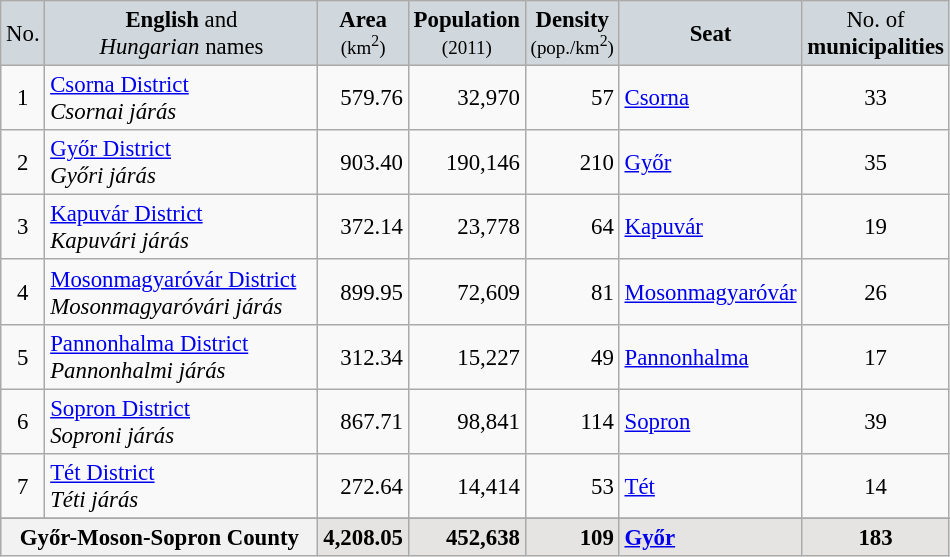<table class="wikitable" style="font-size:95%">
<tr bgcolor="D0D8DD">
<td align="center">No.</td>
<td style=width:175px; align="center"><strong>English</strong> and<br><em>Hungarian</em> names</td>
<td align="center"><strong>Area</strong><br> <small>(km<sup>2</sup>)</small></td>
<td align="center"><strong>Population</strong><br> <small>(2011)</small></td>
<td align="center"><strong>Density</strong><br> <small>(pop./km<sup>2</sup>)</small></td>
<td align="center"><strong>Seat</strong></td>
<td align="center">No. of<br><strong>municipalities</strong></td>
</tr>
<tr>
<td align="center">1</td>
<td><a href='#'>Csorna District</a><br> <em>Csornai járás</em></td>
<td align="right">579.76</td>
<td align="right">32,970</td>
<td align="right">57</td>
<td><a href='#'>Csorna</a></td>
<td align="center">33</td>
</tr>
<tr>
<td align="center">2</td>
<td><a href='#'>Győr District</a><br> <em>Győri járás</em></td>
<td align="right">903.40</td>
<td align="right">190,146</td>
<td align="right">210</td>
<td><a href='#'>Győr</a></td>
<td align="center">35</td>
</tr>
<tr>
<td align="center">3</td>
<td><a href='#'>Kapuvár District</a><br> <em>Kapuvári járás</em></td>
<td align="right">372.14</td>
<td align="right">23,778</td>
<td align="right">64</td>
<td><a href='#'>Kapuvár</a></td>
<td align="center">19</td>
</tr>
<tr>
<td align="center">4</td>
<td><a href='#'>Mosonmagyaróvár District</a><br> <em>Mosonmagyaróvári járás</em></td>
<td align="right">899.95</td>
<td align="right">72,609</td>
<td align="right">81</td>
<td><a href='#'>Mosonmagyaróvár</a></td>
<td align="center">26</td>
</tr>
<tr>
<td align="center">5</td>
<td><a href='#'>Pannonhalma District</a><br> <em>Pannonhalmi járás</em></td>
<td align="right">312.34</td>
<td align="right">15,227</td>
<td align="right">49</td>
<td><a href='#'>Pannonhalma</a></td>
<td align="center">17</td>
</tr>
<tr>
<td align="center">6</td>
<td><a href='#'>Sopron District</a><br> <em>Soproni járás</em></td>
<td align="right">867.71</td>
<td align="right">98,841</td>
<td align="right">114</td>
<td><a href='#'>Sopron</a></td>
<td align="center">39</td>
</tr>
<tr>
<td align="center">7</td>
<td><a href='#'>Tét District</a><br> <em>Téti járás</em></td>
<td align="right">272.64</td>
<td align="right">14,414</td>
<td align="right">53</td>
<td><a href='#'>Tét</a></td>
<td align="center">14</td>
</tr>
<tr>
</tr>
<tr bgcolor="E5E4E2">
<th colspan="2">Győr-Moson-Sopron County</th>
<td align="right"><strong>4,208.05</strong></td>
<td align="right"><strong>452,638</strong></td>
<td align="right"><strong>109</strong></td>
<td><strong><a href='#'>Győr</a></strong></td>
<td align="center"><strong>183</strong></td>
</tr>
</table>
